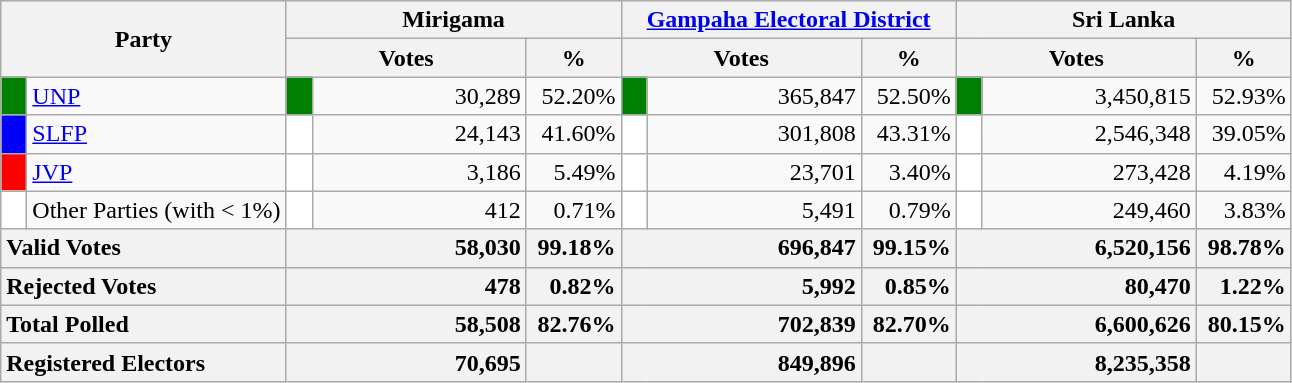<table class="wikitable">
<tr>
<th colspan="2" width="144px"rowspan="2">Party</th>
<th colspan="3" width="216px">Mirigama</th>
<th colspan="3" width="216px"><a href='#'>Gampaha Electoral District</a></th>
<th colspan="3" width="216px">Sri Lanka</th>
</tr>
<tr>
<th colspan="2" width="144px">Votes</th>
<th>%</th>
<th colspan="2" width="144px">Votes</th>
<th>%</th>
<th colspan="2" width="144px">Votes</th>
<th>%</th>
</tr>
<tr>
<td style="background-color:green;" width="10px"></td>
<td style="text-align:left;"><a href='#'>UNP</a></td>
<td style="background-color:green;" width="10px"></td>
<td style="text-align:right;">30,289</td>
<td style="text-align:right;">52.20%</td>
<td style="background-color:green;" width="10px"></td>
<td style="text-align:right;">365,847</td>
<td style="text-align:right;">52.50%</td>
<td style="background-color:green;" width="10px"></td>
<td style="text-align:right;">3,450,815</td>
<td style="text-align:right;">52.93%</td>
</tr>
<tr>
<td style="background-color:blue;" width="10px"></td>
<td style="text-align:left;"><a href='#'>SLFP</a></td>
<td style="background-color:white;" width="10px"></td>
<td style="text-align:right;">24,143</td>
<td style="text-align:right;">41.60%</td>
<td style="background-color:white;" width="10px"></td>
<td style="text-align:right;">301,808</td>
<td style="text-align:right;">43.31%</td>
<td style="background-color:white;" width="10px"></td>
<td style="text-align:right;">2,546,348</td>
<td style="text-align:right;">39.05%</td>
</tr>
<tr>
<td style="background-color:red;" width="10px"></td>
<td style="text-align:left;"><a href='#'>JVP</a></td>
<td style="background-color:white;" width="10px"></td>
<td style="text-align:right;">3,186</td>
<td style="text-align:right;">5.49%</td>
<td style="background-color:white;" width="10px"></td>
<td style="text-align:right;">23,701</td>
<td style="text-align:right;">3.40%</td>
<td style="background-color:white;" width="10px"></td>
<td style="text-align:right;">273,428</td>
<td style="text-align:right;">4.19%</td>
</tr>
<tr>
<td style="background-color:white;" width="10px"></td>
<td style="text-align:left;">Other Parties (with < 1%)</td>
<td style="background-color:white;" width="10px"></td>
<td style="text-align:right;">412</td>
<td style="text-align:right;">0.71%</td>
<td style="background-color:white;" width="10px"></td>
<td style="text-align:right;">5,491</td>
<td style="text-align:right;">0.79%</td>
<td style="background-color:white;" width="10px"></td>
<td style="text-align:right;">249,460</td>
<td style="text-align:right;">3.83%</td>
</tr>
<tr>
<th colspan="2" width="144px"style="text-align:left;">Valid Votes</th>
<th style="text-align:right;"colspan="2" width="144px">58,030</th>
<th style="text-align:right;">99.18%</th>
<th style="text-align:right;"colspan="2" width="144px">696,847</th>
<th style="text-align:right;">99.15%</th>
<th style="text-align:right;"colspan="2" width="144px">6,520,156</th>
<th style="text-align:right;">98.78%</th>
</tr>
<tr>
<th colspan="2" width="144px"style="text-align:left;">Rejected Votes</th>
<th style="text-align:right;"colspan="2" width="144px">478</th>
<th style="text-align:right;">0.82%</th>
<th style="text-align:right;"colspan="2" width="144px">5,992</th>
<th style="text-align:right;">0.85%</th>
<th style="text-align:right;"colspan="2" width="144px">80,470</th>
<th style="text-align:right;">1.22%</th>
</tr>
<tr>
<th colspan="2" width="144px"style="text-align:left;">Total Polled</th>
<th style="text-align:right;"colspan="2" width="144px">58,508</th>
<th style="text-align:right;">82.76%</th>
<th style="text-align:right;"colspan="2" width="144px">702,839</th>
<th style="text-align:right;">82.70%</th>
<th style="text-align:right;"colspan="2" width="144px">6,600,626</th>
<th style="text-align:right;">80.15%</th>
</tr>
<tr>
<th colspan="2" width="144px"style="text-align:left;">Registered Electors</th>
<th style="text-align:right;"colspan="2" width="144px">70,695</th>
<th></th>
<th style="text-align:right;"colspan="2" width="144px">849,896</th>
<th></th>
<th style="text-align:right;"colspan="2" width="144px">8,235,358</th>
<th></th>
</tr>
</table>
